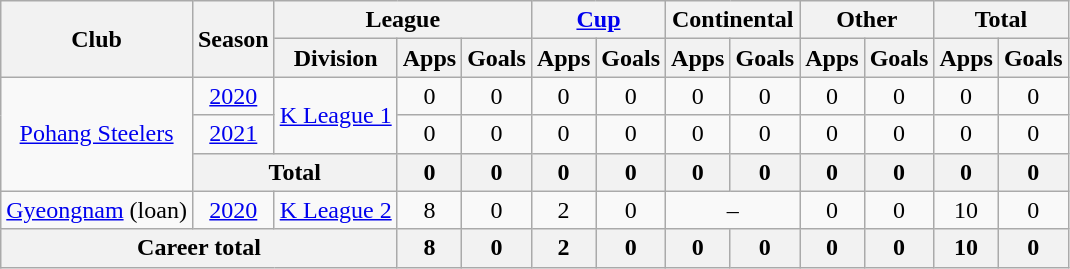<table class="wikitable" style="text-align: center">
<tr>
<th rowspan="2">Club</th>
<th rowspan="2">Season</th>
<th colspan="3">League</th>
<th colspan="2"><a href='#'>Cup</a></th>
<th colspan="2">Continental</th>
<th colspan="2">Other</th>
<th colspan="2">Total</th>
</tr>
<tr>
<th>Division</th>
<th>Apps</th>
<th>Goals</th>
<th>Apps</th>
<th>Goals</th>
<th>Apps</th>
<th>Goals</th>
<th>Apps</th>
<th>Goals</th>
<th>Apps</th>
<th>Goals</th>
</tr>
<tr>
<td rowspan="3"><a href='#'>Pohang Steelers</a></td>
<td><a href='#'>2020</a></td>
<td rowspan="2"><a href='#'>K League 1</a></td>
<td>0</td>
<td>0</td>
<td>0</td>
<td>0</td>
<td>0</td>
<td>0</td>
<td>0</td>
<td>0</td>
<td>0</td>
<td>0</td>
</tr>
<tr>
<td><a href='#'>2021</a></td>
<td>0</td>
<td>0</td>
<td>0</td>
<td>0</td>
<td>0</td>
<td>0</td>
<td>0</td>
<td>0</td>
<td>0</td>
<td>0</td>
</tr>
<tr>
<th colspan=2>Total</th>
<th>0</th>
<th>0</th>
<th>0</th>
<th>0</th>
<th>0</th>
<th>0</th>
<th>0</th>
<th>0</th>
<th>0</th>
<th>0</th>
</tr>
<tr>
<td><a href='#'>Gyeongnam</a> (loan)</td>
<td><a href='#'>2020</a></td>
<td><a href='#'>K League 2</a></td>
<td>8</td>
<td>0</td>
<td>2</td>
<td>0</td>
<td colspan="2">–</td>
<td>0</td>
<td>0</td>
<td>10</td>
<td>0</td>
</tr>
<tr>
<th colspan=3>Career total</th>
<th>8</th>
<th>0</th>
<th>2</th>
<th>0</th>
<th>0</th>
<th>0</th>
<th>0</th>
<th>0</th>
<th>10</th>
<th>0</th>
</tr>
</table>
